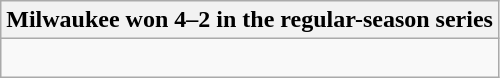<table class="wikitable collapsible collapsed">
<tr>
<th>Milwaukee won 4–2 in the regular-season series</th>
</tr>
<tr>
<td><br>




</td>
</tr>
</table>
